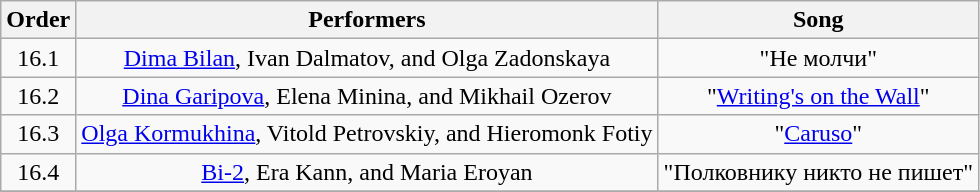<table class="wikitable sortable" style="text-align: center; width: auto;">
<tr>
<th>Order</th>
<th>Performers</th>
<th>Song</th>
</tr>
<tr>
<td>16.1</td>
<td><a href='#'>Dima Bilan</a>, Ivan Dalmatov, and Olga Zadonskaya</td>
<td>"Не молчи"</td>
</tr>
<tr>
<td>16.2</td>
<td><a href='#'>Dina Garipova</a>, Elena Minina, and Mikhail Ozerov</td>
<td>"<a href='#'>Writing's on the Wall</a>"</td>
</tr>
<tr>
<td>16.3</td>
<td><a href='#'>Olga Kormukhina</a>, Vitold Petrovskiy, and Hieromonk Fotiy</td>
<td>"<a href='#'>Caruso</a>"</td>
</tr>
<tr>
<td>16.4</td>
<td><a href='#'>Bi-2</a>, Era Kann, and Maria Eroyan</td>
<td>"Полковнику никто не пишет"</td>
</tr>
<tr>
</tr>
</table>
